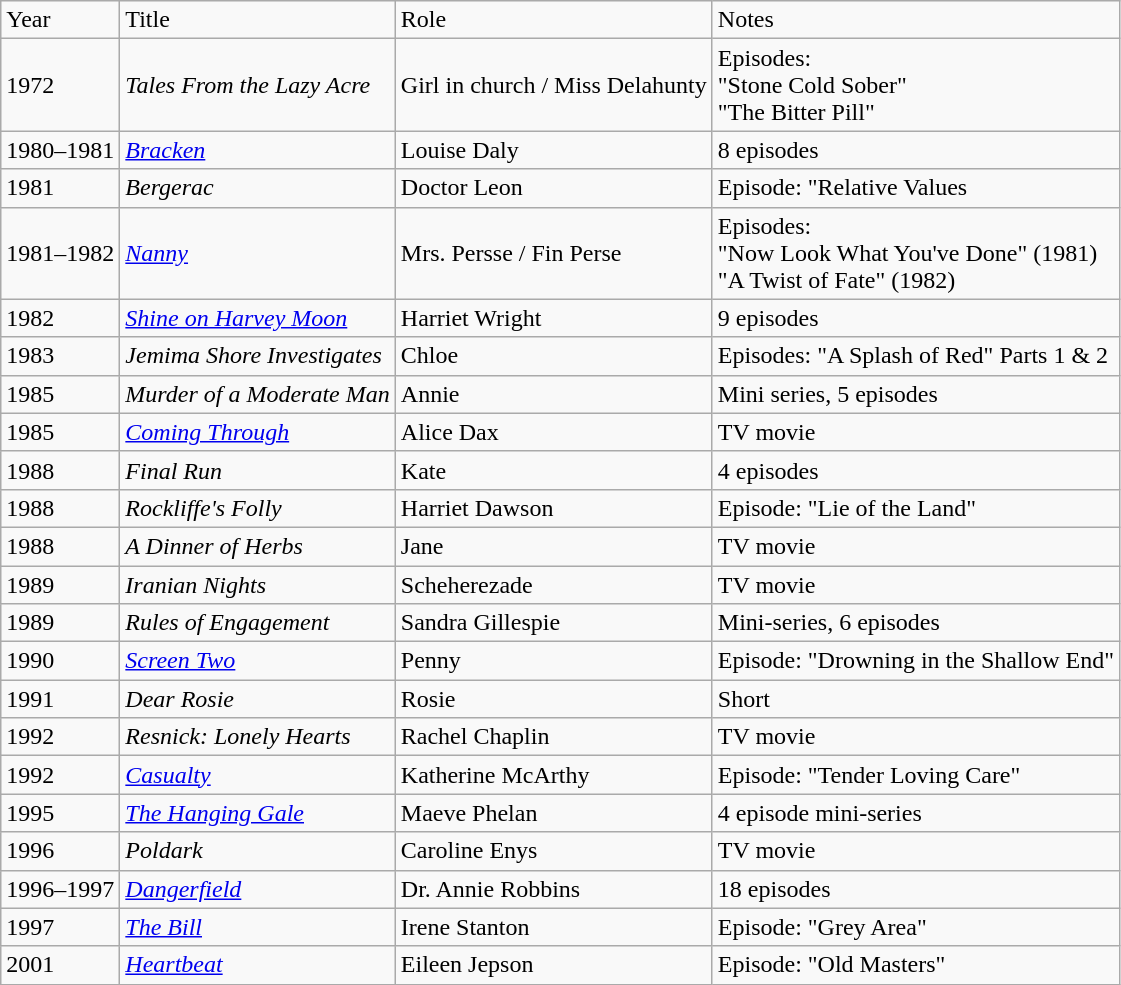<table class="wikitable sortable">
<tr>
<td>Year</td>
<td>Title</td>
<td>Role</td>
<td>Notes</td>
</tr>
<tr>
<td>1972</td>
<td><em>Tales From the Lazy Acre</em></td>
<td>Girl in church / Miss Delahunty</td>
<td>Episodes:<br>"Stone Cold Sober"<br>"The Bitter Pill"</td>
</tr>
<tr>
<td>1980–1981</td>
<td><em><a href='#'>Bracken</a></em></td>
<td>Louise Daly</td>
<td>8 episodes</td>
</tr>
<tr>
<td>1981</td>
<td><em>Bergerac</em></td>
<td>Doctor Leon</td>
<td>Episode: "Relative Values</td>
</tr>
<tr>
<td>1981–1982</td>
<td><em><a href='#'>Nanny</a></em></td>
<td>Mrs. Persse / Fin Perse</td>
<td>Episodes:<br>"Now Look What You've Done" (1981)<br>"A Twist of Fate" (1982)</td>
</tr>
<tr>
<td>1982</td>
<td><em><a href='#'>Shine on Harvey Moon</a></em></td>
<td>Harriet Wright</td>
<td>9 episodes</td>
</tr>
<tr>
<td>1983</td>
<td><em>Jemima Shore Investigates</em></td>
<td>Chloe</td>
<td>Episodes: "A Splash of Red" Parts 1 & 2</td>
</tr>
<tr>
<td>1985</td>
<td><em>Murder of a Moderate Man</em></td>
<td>Annie</td>
<td>Mini series, 5 episodes</td>
</tr>
<tr>
<td>1985</td>
<td><em><a href='#'>Coming Through</a></em></td>
<td>Alice Dax</td>
<td>TV movie</td>
</tr>
<tr>
<td>1988</td>
<td><em>Final Run</em></td>
<td>Kate</td>
<td>4 episodes</td>
</tr>
<tr>
<td>1988</td>
<td><em>Rockliffe's Folly</em></td>
<td>Harriet Dawson</td>
<td>Episode: "Lie of the Land"</td>
</tr>
<tr>
<td>1988</td>
<td><em>A Dinner of Herbs</em></td>
<td>Jane</td>
<td>TV movie</td>
</tr>
<tr>
<td>1989</td>
<td><em>Iranian Nights</em></td>
<td>Scheherezade</td>
<td>TV movie</td>
</tr>
<tr>
<td>1989</td>
<td><em>Rules of Engagement</em></td>
<td>Sandra Gillespie</td>
<td>Mini-series, 6 episodes</td>
</tr>
<tr>
<td>1990</td>
<td><em><a href='#'>Screen Two</a></em></td>
<td>Penny</td>
<td>Episode: "Drowning in the Shallow End"</td>
</tr>
<tr>
<td>1991</td>
<td><em>Dear Rosie</em></td>
<td>Rosie</td>
<td>Short</td>
</tr>
<tr>
<td>1992</td>
<td><em>Resnick: Lonely Hearts</em></td>
<td>Rachel Chaplin</td>
<td>TV movie</td>
</tr>
<tr>
<td>1992</td>
<td><em><a href='#'>Casualty</a></em></td>
<td>Katherine McArthy</td>
<td>Episode: "Tender Loving Care"</td>
</tr>
<tr>
<td>1995</td>
<td><em><a href='#'>The Hanging Gale</a></em></td>
<td>Maeve Phelan</td>
<td>4 episode mini-series</td>
</tr>
<tr>
<td>1996</td>
<td><em>Poldark</em></td>
<td>Caroline Enys</td>
<td>TV movie</td>
</tr>
<tr>
<td>1996–1997</td>
<td><em><a href='#'>Dangerfield</a></em></td>
<td>Dr. Annie Robbins</td>
<td>18 episodes</td>
</tr>
<tr>
<td>1997</td>
<td><em><a href='#'>The Bill</a></em></td>
<td>Irene Stanton</td>
<td>Episode: "Grey Area"</td>
</tr>
<tr>
<td>2001</td>
<td><em><a href='#'>Heartbeat</a></em></td>
<td>Eileen Jepson</td>
<td>Episode: "Old Masters"</td>
</tr>
</table>
